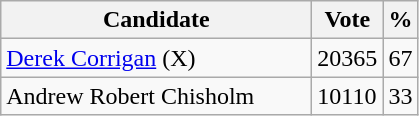<table class="wikitable">
<tr>
<th bgcolor="#DDDDFF" width="200px">Candidate</th>
<th bgcolor="#DDDDFF">Vote</th>
<th bgcolor="#DDDDFF">%</th>
</tr>
<tr>
<td><a href='#'>Derek Corrigan</a> (X)</td>
<td>20365</td>
<td>67</td>
</tr>
<tr>
<td>Andrew Robert Chisholm</td>
<td>10110</td>
<td>33</td>
</tr>
</table>
